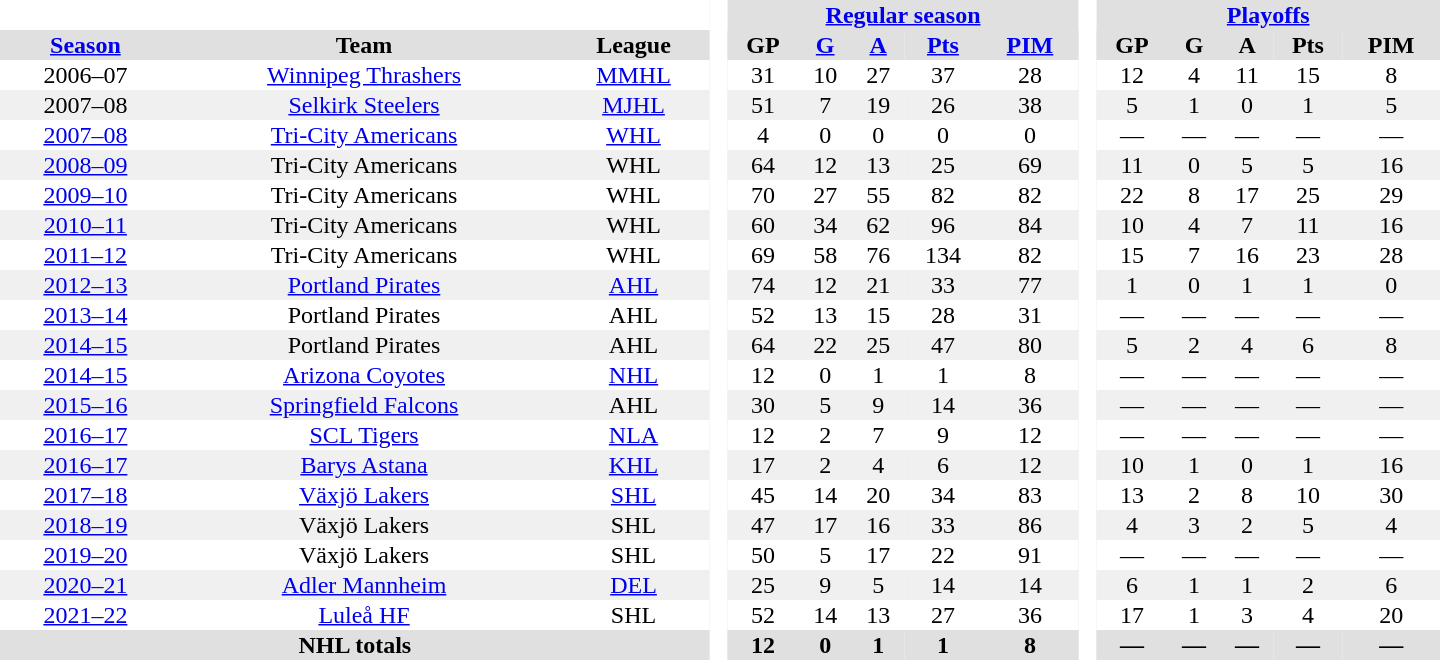<table border="0" cellpadding="1" cellspacing="0" style="text-align:center; width:60em;">
<tr style="background:#e0e0e0;">
<th colspan="3"  bgcolor="#ffffff"> </th>
<th rowspan="99" bgcolor="#ffffff"> </th>
<th colspan="5"><a href='#'>Regular season</a></th>
<th rowspan="99" bgcolor="#ffffff"> </th>
<th colspan="5"><a href='#'>Playoffs</a></th>
</tr>
<tr style="background:#e0e0e0;">
<th><a href='#'>Season</a></th>
<th>Team</th>
<th>League</th>
<th>GP</th>
<th><a href='#'>G</a></th>
<th><a href='#'>A</a></th>
<th><a href='#'>Pts</a></th>
<th><a href='#'>PIM</a></th>
<th>GP</th>
<th>G</th>
<th>A</th>
<th>Pts</th>
<th>PIM</th>
</tr>
<tr>
<td>2006–07</td>
<td><a href='#'>Winnipeg Thrashers</a></td>
<td><a href='#'>MMHL</a></td>
<td>31</td>
<td>10</td>
<td>27</td>
<td>37</td>
<td>28</td>
<td>12</td>
<td>4</td>
<td>11</td>
<td>15</td>
<td>8</td>
</tr>
<tr bgcolor="#f0f0f0">
<td>2007–08</td>
<td><a href='#'>Selkirk Steelers</a></td>
<td><a href='#'>MJHL</a></td>
<td>51</td>
<td>7</td>
<td>19</td>
<td>26</td>
<td>38</td>
<td>5</td>
<td>1</td>
<td>0</td>
<td>1</td>
<td>5</td>
</tr>
<tr>
<td><a href='#'>2007–08</a></td>
<td><a href='#'>Tri-City Americans</a></td>
<td><a href='#'>WHL</a></td>
<td>4</td>
<td>0</td>
<td>0</td>
<td>0</td>
<td>0</td>
<td>—</td>
<td>—</td>
<td>—</td>
<td>—</td>
<td>—</td>
</tr>
<tr bgcolor="#f0f0f0">
<td><a href='#'>2008–09</a></td>
<td>Tri-City Americans</td>
<td>WHL</td>
<td>64</td>
<td>12</td>
<td>13</td>
<td>25</td>
<td>69</td>
<td>11</td>
<td>0</td>
<td>5</td>
<td>5</td>
<td>16</td>
</tr>
<tr>
<td><a href='#'>2009–10</a></td>
<td>Tri-City Americans</td>
<td>WHL</td>
<td>70</td>
<td>27</td>
<td>55</td>
<td>82</td>
<td>82</td>
<td>22</td>
<td>8</td>
<td>17</td>
<td>25</td>
<td>29</td>
</tr>
<tr bgcolor="#f0f0f0">
<td><a href='#'>2010–11</a></td>
<td>Tri-City Americans</td>
<td>WHL</td>
<td>60</td>
<td>34</td>
<td>62</td>
<td>96</td>
<td>84</td>
<td>10</td>
<td>4</td>
<td>7</td>
<td>11</td>
<td>16</td>
</tr>
<tr>
<td><a href='#'>2011–12</a></td>
<td>Tri-City Americans</td>
<td>WHL</td>
<td>69</td>
<td>58</td>
<td>76</td>
<td>134</td>
<td>82</td>
<td>15</td>
<td>7</td>
<td>16</td>
<td>23</td>
<td>28</td>
</tr>
<tr bgcolor="#f0f0f0">
<td><a href='#'>2012–13</a></td>
<td><a href='#'>Portland Pirates</a></td>
<td><a href='#'>AHL</a></td>
<td>74</td>
<td>12</td>
<td>21</td>
<td>33</td>
<td>77</td>
<td>1</td>
<td>0</td>
<td>1</td>
<td>1</td>
<td>0</td>
</tr>
<tr>
<td><a href='#'>2013–14</a></td>
<td>Portland Pirates</td>
<td>AHL</td>
<td>52</td>
<td>13</td>
<td>15</td>
<td>28</td>
<td>31</td>
<td>—</td>
<td>—</td>
<td>—</td>
<td>—</td>
<td>—</td>
</tr>
<tr bgcolor="#f0f0f0">
<td><a href='#'>2014–15</a></td>
<td>Portland Pirates</td>
<td>AHL</td>
<td>64</td>
<td>22</td>
<td>25</td>
<td>47</td>
<td>80</td>
<td>5</td>
<td>2</td>
<td>4</td>
<td>6</td>
<td>8</td>
</tr>
<tr>
<td><a href='#'>2014–15</a></td>
<td><a href='#'>Arizona Coyotes</a></td>
<td><a href='#'>NHL</a></td>
<td>12</td>
<td>0</td>
<td>1</td>
<td>1</td>
<td>8</td>
<td>—</td>
<td>—</td>
<td>—</td>
<td>—</td>
<td>—</td>
</tr>
<tr bgcolor="#f0f0f0">
<td><a href='#'>2015–16</a></td>
<td><a href='#'>Springfield Falcons</a></td>
<td>AHL</td>
<td>30</td>
<td>5</td>
<td>9</td>
<td>14</td>
<td>36</td>
<td>—</td>
<td>—</td>
<td>—</td>
<td>—</td>
<td>—</td>
</tr>
<tr>
<td><a href='#'>2016–17</a></td>
<td><a href='#'>SCL Tigers</a></td>
<td><a href='#'>NLA</a></td>
<td>12</td>
<td>2</td>
<td>7</td>
<td>9</td>
<td>12</td>
<td>—</td>
<td>—</td>
<td>—</td>
<td>—</td>
<td>—</td>
</tr>
<tr bgcolor="#f0f0f0">
<td><a href='#'>2016–17</a></td>
<td><a href='#'>Barys Astana</a></td>
<td><a href='#'>KHL</a></td>
<td>17</td>
<td>2</td>
<td>4</td>
<td>6</td>
<td>12</td>
<td>10</td>
<td>1</td>
<td>0</td>
<td>1</td>
<td>16</td>
</tr>
<tr>
<td><a href='#'>2017–18</a></td>
<td><a href='#'>Växjö Lakers</a></td>
<td><a href='#'>SHL</a></td>
<td>45</td>
<td>14</td>
<td>20</td>
<td>34</td>
<td>83</td>
<td>13</td>
<td>2</td>
<td>8</td>
<td>10</td>
<td>30</td>
</tr>
<tr bgcolor="#f0f0f0">
<td><a href='#'>2018–19</a></td>
<td>Växjö Lakers</td>
<td>SHL</td>
<td>47</td>
<td>17</td>
<td>16</td>
<td>33</td>
<td>86</td>
<td>4</td>
<td>3</td>
<td>2</td>
<td>5</td>
<td>4</td>
</tr>
<tr>
<td><a href='#'>2019–20</a></td>
<td>Växjö Lakers</td>
<td>SHL</td>
<td>50</td>
<td>5</td>
<td>17</td>
<td>22</td>
<td>91</td>
<td>—</td>
<td>—</td>
<td>—</td>
<td>—</td>
<td>—</td>
</tr>
<tr bgcolor="#f0f0f0">
<td><a href='#'>2020–21</a></td>
<td><a href='#'>Adler Mannheim</a></td>
<td><a href='#'>DEL</a></td>
<td>25</td>
<td>9</td>
<td>5</td>
<td>14</td>
<td>14</td>
<td>6</td>
<td>1</td>
<td>1</td>
<td>2</td>
<td>6</td>
</tr>
<tr>
<td><a href='#'>2021–22</a></td>
<td><a href='#'>Luleå HF</a></td>
<td>SHL</td>
<td>52</td>
<td>14</td>
<td>13</td>
<td>27</td>
<td>36</td>
<td>17</td>
<td>1</td>
<td>3</td>
<td>4</td>
<td>20</td>
</tr>
<tr ALIGN="center" bgcolor="#e0e0e0">
<th colspan="3">NHL totals</th>
<th>12</th>
<th>0</th>
<th>1</th>
<th>1</th>
<th>8</th>
<th>—</th>
<th>—</th>
<th>—</th>
<th>—</th>
<th>—</th>
</tr>
</table>
